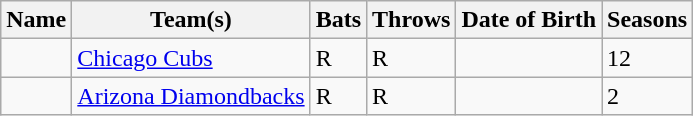<table class="wikitable sortable collapsible collapsed">
<tr>
<th>Name</th>
<th>Team(s)</th>
<th>Bats</th>
<th>Throws</th>
<th>Date of Birth</th>
<th>Seasons</th>
</tr>
<tr>
<td></td>
<td><a href='#'>Chicago Cubs</a></td>
<td>R</td>
<td>R</td>
<td></td>
<td>12</td>
</tr>
<tr>
<td></td>
<td><a href='#'>Arizona Diamondbacks</a></td>
<td>R</td>
<td>R</td>
<td></td>
<td>2</td>
</tr>
</table>
